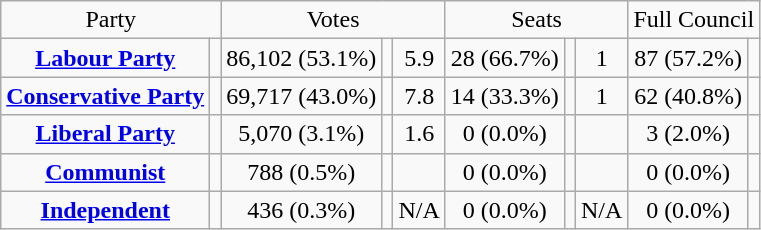<table class=wikitable style="text-align:center;">
<tr>
<td colspan=2>Party</td>
<td colspan=3>Votes</td>
<td colspan=3>Seats</td>
<td colspan=3>Full Council</td>
</tr>
<tr>
<td><strong><a href='#'>Labour Party</a></strong></td>
<td></td>
<td>86,102 (53.1%)</td>
<td></td>
<td> 5.9</td>
<td>28 (66.7%)</td>
<td></td>
<td> 1</td>
<td>87 (57.2%)</td>
<td></td>
</tr>
<tr>
<td><strong><a href='#'>Conservative Party</a></strong></td>
<td></td>
<td>69,717 (43.0%)</td>
<td></td>
<td> 7.8</td>
<td>14 (33.3%)</td>
<td></td>
<td> 1</td>
<td>62 (40.8%)</td>
<td></td>
</tr>
<tr>
<td><strong><a href='#'>Liberal Party</a></strong></td>
<td></td>
<td>5,070 (3.1%)</td>
<td></td>
<td> 1.6</td>
<td>0 (0.0%)</td>
<td></td>
<td></td>
<td>3 (2.0%)</td>
<td></td>
</tr>
<tr>
<td><strong><a href='#'>Communist</a></strong></td>
<td></td>
<td>788 (0.5%)</td>
<td></td>
<td></td>
<td>0 (0.0%)</td>
<td></td>
<td></td>
<td>0 (0.0%)</td>
<td></td>
</tr>
<tr>
<td><strong><a href='#'>Independent</a></strong></td>
<td></td>
<td>436 (0.3%)</td>
<td></td>
<td>N/A</td>
<td>0 (0.0%)</td>
<td></td>
<td>N/A</td>
<td>0 (0.0%)</td>
<td></td>
</tr>
</table>
